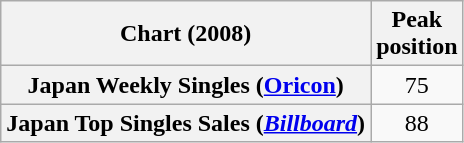<table class="wikitable sortable plainrowheaders" style="text-align:center;">
<tr>
<th scope="col">Chart (2008)</th>
<th scope="col">Peak<br>position</th>
</tr>
<tr>
<th scope="row">Japan Weekly Singles (<a href='#'>Oricon</a>)</th>
<td style="text-align:center;">75</td>
</tr>
<tr>
<th scope="row">Japan Top Singles Sales (<em><a href='#'>Billboard</a></em>)</th>
<td style="text-align:center;">88</td>
</tr>
</table>
